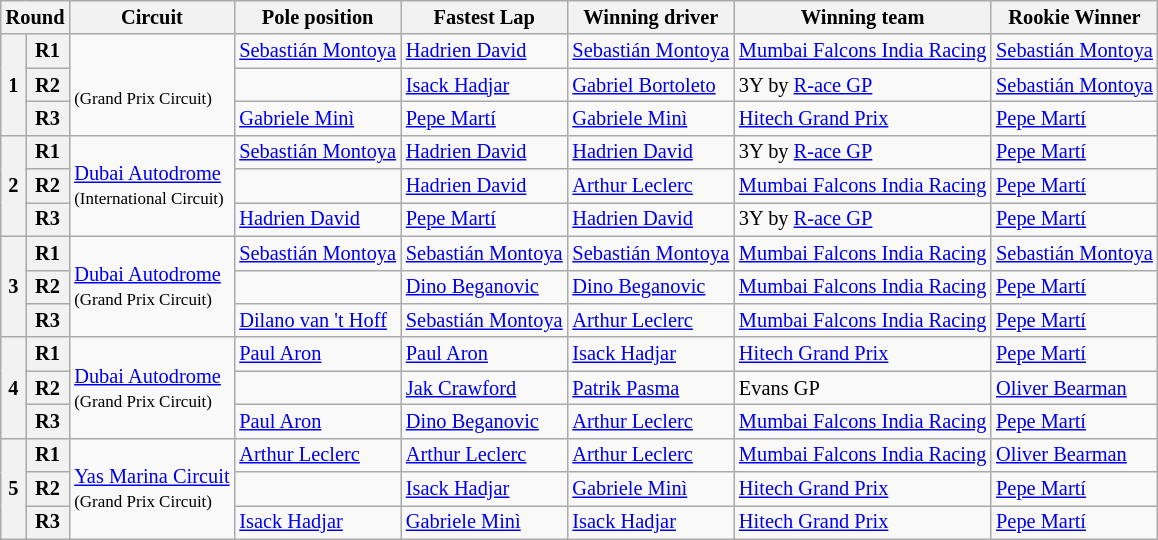<table class="wikitable" style="font-size:85%">
<tr>
<th colspan="2">Round</th>
<th>Circuit</th>
<th>Pole position</th>
<th>Fastest Lap</th>
<th>Winning driver</th>
<th>Winning team</th>
<th>Rookie Winner</th>
</tr>
<tr>
<th rowspan="3">1</th>
<th>R1</th>
<td rowspan="3"><br><small>(Grand Prix Circuit)</small></td>
<td nowrap=""> <a href='#'>Sebastián Montoya</a></td>
<td nowrap=""> <a href='#'>Hadrien David</a></td>
<td nowrap=""> <a href='#'>Sebastián Montoya</a></td>
<td nowrap=""> <a href='#'>Mumbai Falcons India Racing</a></td>
<td nowrap=""> <a href='#'>Sebastián Montoya</a></td>
</tr>
<tr>
<th>R2</th>
<td></td>
<td> <a href='#'>Isack Hadjar</a></td>
<td> <a href='#'>Gabriel Bortoleto</a></td>
<td> 3Y by <a href='#'>R-ace GP</a></td>
<td> <a href='#'>Sebastián Montoya</a></td>
</tr>
<tr>
<th>R3</th>
<td> <a href='#'>Gabriele Minì</a></td>
<td> <a href='#'>Pepe Martí</a></td>
<td> <a href='#'>Gabriele Minì</a></td>
<td> <a href='#'>Hitech Grand Prix</a></td>
<td> <a href='#'>Pepe Martí</a></td>
</tr>
<tr>
<th rowspan="3">2</th>
<th>R1</th>
<td rowspan="3"><a href='#'>Dubai Autodrome</a><br><small>(International Circuit)</small></td>
<td nowrap=""> <a href='#'>Sebastián Montoya</a></td>
<td> <a href='#'>Hadrien David</a></td>
<td> <a href='#'>Hadrien David</a></td>
<td> 3Y by <a href='#'>R-ace GP</a></td>
<td> <a href='#'>Pepe Martí</a></td>
</tr>
<tr>
<th>R2</th>
<td></td>
<td> <a href='#'>Hadrien David</a></td>
<td> <a href='#'>Arthur Leclerc</a></td>
<td> <a href='#'>Mumbai Falcons India Racing</a></td>
<td> <a href='#'>Pepe Martí</a></td>
</tr>
<tr>
<th>R3</th>
<td nowrap=""> <a href='#'>Hadrien David</a></td>
<td> <a href='#'>Pepe Martí</a></td>
<td> <a href='#'>Hadrien David</a></td>
<td> 3Y by <a href='#'>R-ace GP</a></td>
<td> <a href='#'>Pepe Martí</a></td>
</tr>
<tr>
<th rowspan="3">3</th>
<th>R1</th>
<td rowspan="3"><a href='#'>Dubai Autodrome</a><br><small>(Grand Prix Circuit)</small></td>
<td> <a href='#'>Sebastián Montoya</a></td>
<td nowrap=""> <a href='#'>Sebastián Montoya</a></td>
<td> <a href='#'>Sebastián Montoya</a></td>
<td> <a href='#'>Mumbai Falcons India Racing</a></td>
<td> <a href='#'>Sebastián Montoya</a></td>
</tr>
<tr>
<th>R2</th>
<td></td>
<td> <a href='#'>Dino Beganovic</a></td>
<td> <a href='#'>Dino Beganovic</a></td>
<td> <a href='#'>Mumbai Falcons India Racing</a></td>
<td> <a href='#'>Pepe Martí</a></td>
</tr>
<tr>
<th>R3</th>
<td> <a href='#'>Dilano van 't Hoff</a></td>
<td> <a href='#'>Sebastián Montoya</a></td>
<td> <a href='#'>Arthur Leclerc</a></td>
<td> <a href='#'>Mumbai Falcons India Racing</a></td>
<td> <a href='#'>Pepe Martí</a></td>
</tr>
<tr>
<th rowspan="3">4</th>
<th>R1</th>
<td rowspan="3"><a href='#'>Dubai Autodrome</a><br><small>(Grand Prix Circuit)</small></td>
<td> <a href='#'>Paul Aron</a></td>
<td> <a href='#'>Paul Aron</a></td>
<td> <a href='#'>Isack Hadjar</a></td>
<td> <a href='#'>Hitech Grand Prix</a></td>
<td> <a href='#'>Pepe Martí</a></td>
</tr>
<tr>
<th>R2</th>
<td></td>
<td> <a href='#'>Jak Crawford</a></td>
<td> <a href='#'>Patrik Pasma</a></td>
<td> Evans GP</td>
<td> <a href='#'>Oliver Bearman</a></td>
</tr>
<tr>
<th>R3</th>
<td> <a href='#'>Paul Aron</a></td>
<td> <a href='#'>Dino Beganovic</a></td>
<td> <a href='#'>Arthur Leclerc</a></td>
<td> <a href='#'>Mumbai Falcons India Racing</a></td>
<td> <a href='#'>Pepe Martí</a></td>
</tr>
<tr>
<th rowspan="3">5</th>
<th>R1</th>
<td rowspan="3"><a href='#'>Yas Marina Circuit</a><br><small>(Grand Prix Circuit)</small></td>
<td> <a href='#'>Arthur Leclerc</a></td>
<td> <a href='#'>Arthur Leclerc</a></td>
<td> <a href='#'>Arthur Leclerc</a></td>
<td> <a href='#'>Mumbai Falcons India Racing</a></td>
<td> <a href='#'>Oliver Bearman</a></td>
</tr>
<tr>
<th>R2</th>
<td></td>
<td> <a href='#'>Isack Hadjar</a></td>
<td> <a href='#'>Gabriele Minì</a></td>
<td> <a href='#'>Hitech Grand Prix</a></td>
<td> <a href='#'>Pepe Martí</a></td>
</tr>
<tr>
<th>R3</th>
<td> <a href='#'>Isack Hadjar</a></td>
<td> <a href='#'>Gabriele Minì</a></td>
<td> <a href='#'>Isack Hadjar</a></td>
<td> <a href='#'>Hitech Grand Prix</a></td>
<td> <a href='#'>Pepe Martí</a></td>
</tr>
</table>
